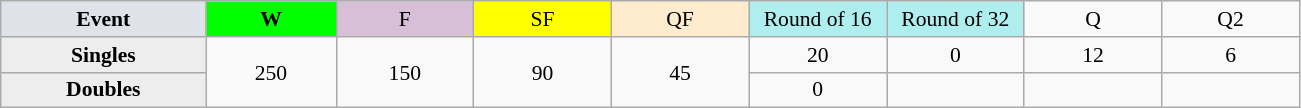<table class=wikitable style=font-size:90%;text-align:center>
<tr>
<td style="width:130px; background:#dfe2e9;"><strong>Event</strong></td>
<td style="width:80px; background:lime;"><strong>W</strong></td>
<td style="width:85px; background:thistle;">F</td>
<td style="width:85px; background:#ff0;">SF</td>
<td style="width:85px; background:#ffebcd;">QF</td>
<td style="width:85px; background:#afeeee;">Round of 16</td>
<td style="width:85px; background:#afeeee;">Round of 32</td>
<td width=85>Q</td>
<td width=85>Q2</td>
</tr>
<tr>
<th style="background:#ededed;">Singles</th>
<td rowspan=2>250</td>
<td rowspan=2>150</td>
<td rowspan=2>90</td>
<td rowspan=2>45</td>
<td>20</td>
<td>0</td>
<td>12</td>
<td>6</td>
</tr>
<tr>
<th style="background:#ededed;">Doubles</th>
<td>0</td>
<td></td>
<td></td>
<td></td>
</tr>
</table>
